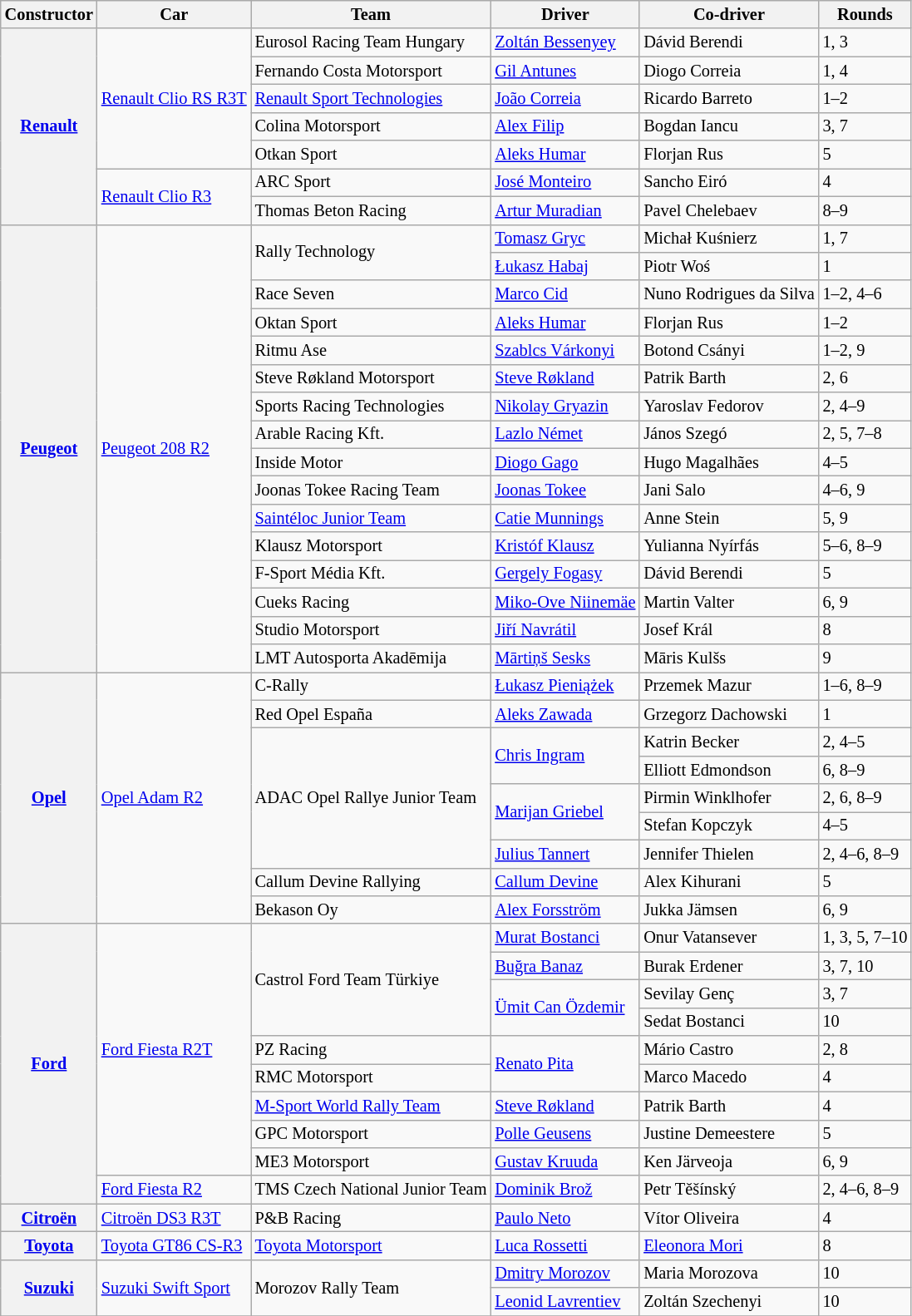<table class="wikitable" style="font-size: 85%">
<tr>
<th>Constructor</th>
<th>Car</th>
<th>Team</th>
<th>Driver</th>
<th>Co-driver</th>
<th>Rounds</th>
</tr>
<tr>
<th rowspan=7><a href='#'>Renault</a></th>
<td rowspan=5><a href='#'>Renault Clio RS R3T</a></td>
<td> Eurosol Racing Team Hungary</td>
<td> <a href='#'>Zoltán Bessenyey</a></td>
<td> Dávid Berendi</td>
<td>1, 3</td>
</tr>
<tr>
<td> Fernando Costa Motorsport</td>
<td> <a href='#'>Gil Antunes</a></td>
<td> Diogo Correia</td>
<td>1, 4</td>
</tr>
<tr>
<td> <a href='#'>Renault Sport Technologies</a></td>
<td> <a href='#'>João Correia</a></td>
<td> Ricardo Barreto</td>
<td>1–2</td>
</tr>
<tr>
<td> Colina Motorsport</td>
<td> <a href='#'>Alex Filip</a></td>
<td> Bogdan Iancu</td>
<td>3, 7</td>
</tr>
<tr>
<td> Otkan Sport</td>
<td> <a href='#'>Aleks Humar</a></td>
<td> Florjan Rus</td>
<td>5</td>
</tr>
<tr>
<td rowspan=2><a href='#'>Renault Clio R3</a></td>
<td> ARC Sport</td>
<td> <a href='#'>José Monteiro</a></td>
<td> Sancho Eiró</td>
<td>4</td>
</tr>
<tr>
<td> Thomas Beton Racing</td>
<td> <a href='#'>Artur Muradian</a></td>
<td> Pavel Chelebaev</td>
<td>8–9</td>
</tr>
<tr>
<th rowspan=16><a href='#'>Peugeot</a></th>
<td rowspan=16><a href='#'>Peugeot 208 R2</a></td>
<td rowspan=2> Rally Technology</td>
<td> <a href='#'>Tomasz Gryc</a></td>
<td> Michał Kuśnierz</td>
<td>1, 7</td>
</tr>
<tr>
<td> <a href='#'>Łukasz Habaj</a></td>
<td> Piotr Woś</td>
<td>1</td>
</tr>
<tr>
<td> Race Seven</td>
<td> <a href='#'>Marco Cid</a></td>
<td> Nuno Rodrigues da Silva</td>
<td>1–2, 4–6</td>
</tr>
<tr>
<td> Oktan Sport</td>
<td> <a href='#'>Aleks Humar</a></td>
<td> Florjan Rus</td>
<td>1–2</td>
</tr>
<tr>
<td> Ritmu Ase</td>
<td> <a href='#'>Szablcs Várkonyi</a></td>
<td> Botond Csányi</td>
<td>1–2, 9</td>
</tr>
<tr>
<td> Steve Røkland Motorsport</td>
<td> <a href='#'>Steve Røkland</a></td>
<td> Patrik Barth</td>
<td>2, 6</td>
</tr>
<tr>
<td> Sports Racing Technologies</td>
<td> <a href='#'>Nikolay Gryazin</a></td>
<td> Yaroslav Fedorov</td>
<td>2, 4–9</td>
</tr>
<tr>
<td> Arable Racing Kft.</td>
<td> <a href='#'>Lazlo Német</a></td>
<td> János Szegó</td>
<td>2, 5, 7–8</td>
</tr>
<tr>
<td> Inside Motor</td>
<td> <a href='#'>Diogo Gago</a></td>
<td> Hugo Magalhães</td>
<td>4–5</td>
</tr>
<tr>
<td> Joonas Tokee Racing Team</td>
<td> <a href='#'>Joonas Tokee</a></td>
<td> Jani Salo</td>
<td>4–6, 9</td>
</tr>
<tr>
<td> <a href='#'>Saintéloc Junior Team</a></td>
<td> <a href='#'>Catie Munnings</a></td>
<td> Anne Stein</td>
<td>5, 9</td>
</tr>
<tr>
<td> Klausz Motorsport</td>
<td> <a href='#'>Kristóf Klausz</a></td>
<td> Yulianna Nyírfás</td>
<td>5–6, 8–9</td>
</tr>
<tr>
<td> F-Sport Média Kft.</td>
<td> <a href='#'>Gergely Fogasy</a></td>
<td> Dávid Berendi</td>
<td>5</td>
</tr>
<tr>
<td> Cueks Racing</td>
<td> <a href='#'>Miko-Ove Niinemäe</a></td>
<td> Martin Valter</td>
<td>6, 9</td>
</tr>
<tr>
<td> Studio Motorsport</td>
<td> <a href='#'>Jiří Navrátil</a></td>
<td> Josef Král</td>
<td>8</td>
</tr>
<tr>
<td> LMT Autosporta Akadēmija</td>
<td> <a href='#'>Mārtiņš Sesks</a></td>
<td> Māris Kulšs</td>
<td>9</td>
</tr>
<tr>
<th rowspan=9><a href='#'>Opel</a></th>
<td rowspan=9><a href='#'>Opel Adam R2</a></td>
<td> C-Rally</td>
<td> <a href='#'>Łukasz Pieniążek</a></td>
<td> Przemek Mazur</td>
<td>1–6, 8–9</td>
</tr>
<tr>
<td> Red Opel España</td>
<td> <a href='#'>Aleks Zawada</a></td>
<td> Grzegorz Dachowski</td>
<td>1</td>
</tr>
<tr>
<td rowspan=5> ADAC Opel Rallye Junior Team</td>
<td rowspan=2> <a href='#'>Chris Ingram</a></td>
<td> Katrin Becker</td>
<td>2, 4–5</td>
</tr>
<tr>
<td> Elliott Edmondson</td>
<td>6, 8–9</td>
</tr>
<tr>
<td rowspan=2> <a href='#'>Marijan Griebel</a></td>
<td> Pirmin Winklhofer</td>
<td>2, 6, 8–9</td>
</tr>
<tr>
<td> Stefan Kopczyk</td>
<td>4–5</td>
</tr>
<tr>
<td> <a href='#'>Julius Tannert</a></td>
<td> Jennifer Thielen</td>
<td>2, 4–6, 8–9</td>
</tr>
<tr>
<td> Callum Devine Rallying</td>
<td> <a href='#'>Callum Devine</a></td>
<td> Alex Kihurani</td>
<td>5</td>
</tr>
<tr>
<td> Bekason Oy</td>
<td> <a href='#'>Alex Forsström</a></td>
<td> Jukka Jämsen</td>
<td>6, 9</td>
</tr>
<tr>
<th rowspan=10><a href='#'>Ford</a></th>
<td rowspan=9><a href='#'>Ford Fiesta R2T</a></td>
<td rowspan=4> Castrol Ford Team Türkiye</td>
<td> <a href='#'>Murat Bostanci</a></td>
<td> Onur Vatansever</td>
<td>1, 3, 5, 7–10</td>
</tr>
<tr>
<td> <a href='#'>Buğra Banaz</a></td>
<td> Burak Erdener</td>
<td>3, 7, 10</td>
</tr>
<tr>
<td rowspan=2> <a href='#'>Ümit Can Özdemir</a></td>
<td> Sevilay Genç</td>
<td>3, 7</td>
</tr>
<tr>
<td> Sedat Bostanci</td>
<td>10</td>
</tr>
<tr>
<td> PZ Racing</td>
<td rowspan=2> <a href='#'>Renato Pita</a></td>
<td> Mário Castro</td>
<td>2, 8</td>
</tr>
<tr>
<td> RMC Motorsport</td>
<td> Marco Macedo</td>
<td>4</td>
</tr>
<tr>
<td> <a href='#'>M-Sport World Rally Team</a></td>
<td> <a href='#'>Steve Røkland</a></td>
<td> Patrik Barth</td>
<td>4</td>
</tr>
<tr>
<td> GPC Motorsport</td>
<td> <a href='#'>Polle Geusens</a></td>
<td> Justine Demeestere</td>
<td>5</td>
</tr>
<tr>
<td> ME3 Motorsport</td>
<td> <a href='#'>Gustav Kruuda</a></td>
<td> Ken Järveoja</td>
<td>6, 9</td>
</tr>
<tr>
<td><a href='#'>Ford Fiesta R2</a></td>
<td> TMS Czech National Junior Team</td>
<td> <a href='#'>Dominik Brož</a></td>
<td> Petr Těšínský</td>
<td>2, 4–6, 8–9</td>
</tr>
<tr>
<th><a href='#'>Citroën</a></th>
<td><a href='#'>Citroën DS3 R3T</a></td>
<td> P&B Racing</td>
<td> <a href='#'>Paulo Neto</a></td>
<td> Vítor Oliveira</td>
<td>4</td>
</tr>
<tr>
<th><a href='#'>Toyota</a></th>
<td><a href='#'>Toyota GT86 CS-R3</a></td>
<td> <a href='#'>Toyota Motorsport</a></td>
<td> <a href='#'>Luca Rossetti</a></td>
<td> <a href='#'>Eleonora Mori</a></td>
<td>8</td>
</tr>
<tr>
<th rowspan="2"><a href='#'>Suzuki</a></th>
<td rowspan="2"><a href='#'>Suzuki Swift Sport</a></td>
<td rowspan="2"> Morozov Rally Team</td>
<td> <a href='#'>Dmitry Morozov</a></td>
<td> Maria Morozova</td>
<td>10</td>
</tr>
<tr>
<td> <a href='#'>Leonid Lavrentiev</a></td>
<td> Zoltán Szechenyi</td>
<td>10</td>
</tr>
<tr>
</tr>
</table>
